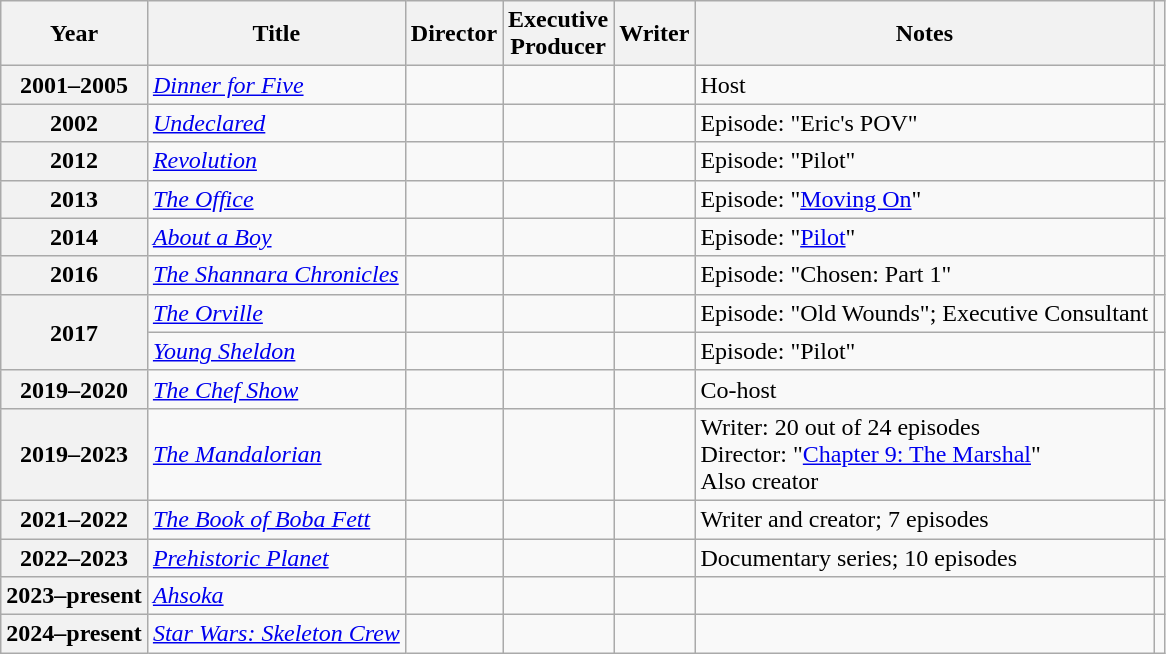<table class="wikitable plainrowheaders sortable" style="margin-right: 0;">
<tr>
<th scope="col">Year</th>
<th scope="col">Title</th>
<th scope="col">Director</th>
<th scope="col">Executive<br>Producer</th>
<th scope="col">Writer</th>
<th scope="col" class=unsortable>Notes</th>
<th scope="col" class=unsortable></th>
</tr>
<tr>
<th scope="row">2001–2005</th>
<td><em><a href='#'>Dinner for Five</a></em></td>
<td></td>
<td></td>
<td></td>
<td>Host</td>
<td style="text-align: center;"></td>
</tr>
<tr>
<th scope="row">2002</th>
<td><em><a href='#'>Undeclared</a></em></td>
<td></td>
<td></td>
<td></td>
<td>Episode: "Eric's POV"</td>
<td style="text-align: center;"></td>
</tr>
<tr>
<th scope="row">2012</th>
<td><em><a href='#'>Revolution</a></em></td>
<td></td>
<td></td>
<td></td>
<td>Episode: "Pilot"</td>
<td style="text-align: center;"></td>
</tr>
<tr>
<th scope="row">2013</th>
<td><em><a href='#'>The Office</a></em></td>
<td></td>
<td></td>
<td></td>
<td>Episode: "<a href='#'>Moving On</a>"</td>
<td style="text-align: center;"></td>
</tr>
<tr>
<th scope="row">2014</th>
<td><em><a href='#'>About a Boy</a></em></td>
<td></td>
<td></td>
<td></td>
<td>Episode: "<a href='#'>Pilot</a>"</td>
<td style="text-align: center;"></td>
</tr>
<tr>
<th scope="row">2016</th>
<td><em><a href='#'>The Shannara Chronicles</a></em></td>
<td></td>
<td></td>
<td></td>
<td>Episode: "Chosen: Part 1"</td>
<td style="text-align: center;"></td>
</tr>
<tr>
<th rowspan="2" scope="row">2017</th>
<td><em><a href='#'>The Orville</a></em></td>
<td></td>
<td></td>
<td></td>
<td>Episode: "Old Wounds"; Executive Consultant</td>
<td style="text-align: center;"></td>
</tr>
<tr>
<td><em><a href='#'>Young Sheldon</a></em></td>
<td></td>
<td></td>
<td></td>
<td>Episode: "Pilot"</td>
<td style="text-align: center;"></td>
</tr>
<tr>
<th scope="row">2019–2020</th>
<td><em><a href='#'>The Chef Show</a></em></td>
<td></td>
<td></td>
<td></td>
<td>Co-host</td>
<td style="text-align: center;"></td>
</tr>
<tr>
<th scope="row">2019–2023</th>
<td><em><a href='#'>The Mandalorian</a></em></td>
<td></td>
<td></td>
<td></td>
<td>Writer: 20 out of 24 episodes<br>Director: "<a href='#'>Chapter 9: The Marshal</a>"<br>Also creator</td>
<td style="text-align: center;"></td>
</tr>
<tr>
<th scope="row">2021–2022</th>
<td><em><a href='#'>The Book of Boba Fett</a></em></td>
<td></td>
<td></td>
<td></td>
<td>Writer and creator; 7 episodes</td>
<td style="text-align: center;"></td>
</tr>
<tr>
<th scope="row">2022–2023</th>
<td><em><a href='#'>Prehistoric Planet</a></em></td>
<td></td>
<td></td>
<td></td>
<td>Documentary series; 10 episodes</td>
<td style="text-align: center;"></td>
</tr>
<tr>
<th scope="row">2023–present</th>
<td><em><a href='#'>Ahsoka</a></em></td>
<td></td>
<td></td>
<td></td>
<td></td>
<td style="text-align: center;"></td>
</tr>
<tr>
<th scope="row">2024–present</th>
<td><em><a href='#'>Star Wars: Skeleton Crew</a></em></td>
<td></td>
<td></td>
<td></td>
<td></td>
<td style="text-align: center;"></td>
</tr>
</table>
